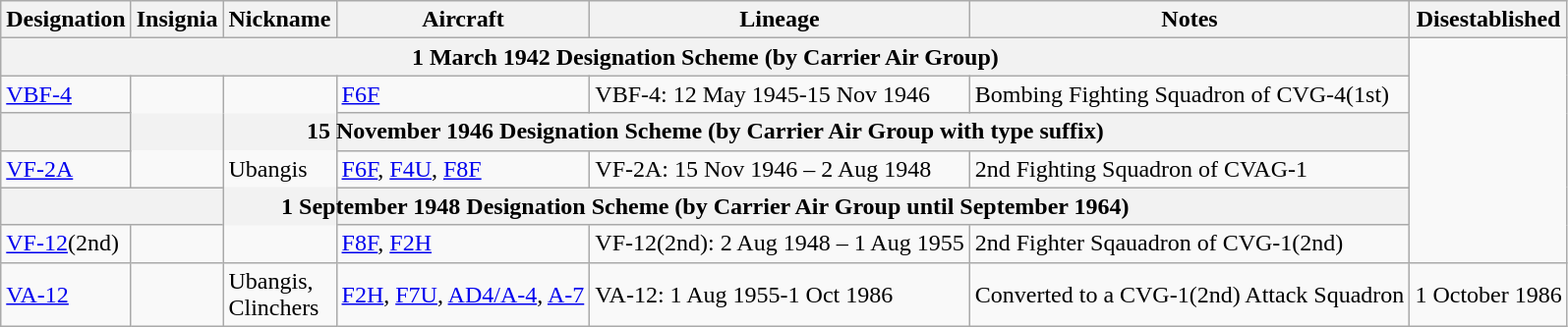<table class="wikitable">
<tr>
<th>Designation</th>
<th>Insignia</th>
<th>Nickname</th>
<th>Aircraft</th>
<th>Lineage</th>
<th>Notes</th>
<th>Disestablished</th>
</tr>
<tr>
<th colspan=6>1 March 1942 Designation Scheme (by Carrier Air Group)</th>
</tr>
<tr>
<td><a href='#'>VBF-4</a></td>
<td rowspan="3"></td>
<td rowspan="5">Ubangis</td>
<td><a href='#'>F6F</a></td>
<td>VBF-4: 12 May 1945-15 Nov 1946</td>
<td>Bombing Fighting Squadron of CVG-4(1st)</td>
</tr>
<tr>
<th colspan=6>15 November 1946 Designation Scheme (by Carrier Air Group with type suffix)</th>
</tr>
<tr>
<td><a href='#'>VF-2A</a></td>
<td><a href='#'>F6F</a>, <a href='#'>F4U</a>, <a href='#'>F8F</a></td>
<td>VF-2A: 15 Nov 1946 – 2 Aug 1948</td>
<td>2nd Fighting Squadron of CVAG-1</td>
</tr>
<tr>
<th colspan=6>1 September 1948 Designation Scheme (by Carrier Air Group until September 1964)</th>
</tr>
<tr>
<td><a href='#'>VF-12</a>(2nd)</td>
<td></td>
<td><a href='#'>F8F</a>, <a href='#'>F2H</a></td>
<td style="white-space: nowrap;">VF-12(2nd): 2 Aug 1948 – 1 Aug 1955</td>
<td>2nd Fighter Sqauadron of CVG-1(2nd)</td>
</tr>
<tr>
<td><a href='#'>VA-12</a></td>
<td></td>
<td>Ubangis,<br>Clinchers</td>
<td><a href='#'>F2H</a>, <a href='#'>F7U</a>, <a href='#'>AD4/A-4</a>, <a href='#'>A-7</a></td>
<td>VA-12: 1 Aug 1955-1 Oct 1986</td>
<td>Converted to a CVG-1(2nd) Attack Squadron</td>
<td>1 October 1986</td>
</tr>
</table>
